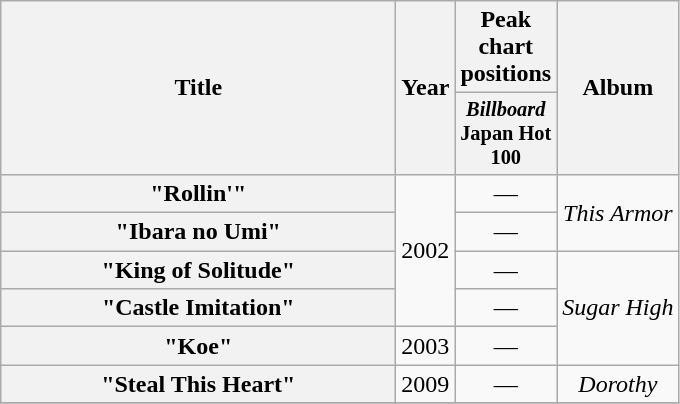<table class="wikitable plainrowheaders" style="text-align:center;">
<tr>
<th scope="col" rowspan="2" style="width:16em;">Title</th>
<th scope="col" rowspan="2">Year</th>
<th scope="col" colspan="1">Peak chart positions</th>
<th scope="col" rowspan="2">Album</th>
</tr>
<tr>
<th style="width:3em;font-size:85%"><em>Billboard</em> Japan Hot 100<br></th>
</tr>
<tr>
<th scope="row">"Rollin'"</th>
<td rowspan="4">2002</td>
<td>—</td>
<td rowspan=2><em>This Armor</em></td>
</tr>
<tr>
<th scope="row">"Ibara no Umi"</th>
<td>—</td>
</tr>
<tr>
<th scope="row">"King of Solitude"</th>
<td>—</td>
<td rowspan=3><em>Sugar High</em></td>
</tr>
<tr>
<th scope="row">"Castle Imitation"</th>
<td>—</td>
</tr>
<tr>
<th scope="row">"Koe"</th>
<td rowspan="1">2003</td>
<td>—</td>
</tr>
<tr>
<th scope="row">"Steal This Heart"</th>
<td rowspan="1">2009</td>
<td>—</td>
<td rowspan=1><em>Dorothy</em></td>
</tr>
<tr>
</tr>
</table>
